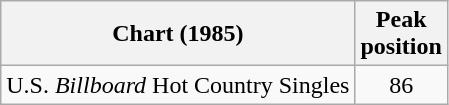<table class="wikitable sortable">
<tr>
<th align="left">Chart (1985)</th>
<th align="center">Peak<br>position</th>
</tr>
<tr>
<td align="left">U.S. <em>Billboard</em> Hot Country Singles</td>
<td align="center">86</td>
</tr>
</table>
